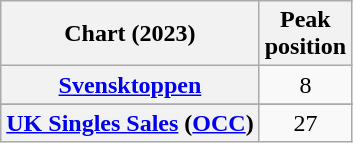<table class="wikitable sortable plainrowheaders" style="text-align:center">
<tr>
<th scope="col">Chart (2023)</th>
<th scope="col">Peak<br>position</th>
</tr>
<tr>
<th scope="row"><a href='#'>Svensktoppen</a></th>
<td>8</td>
</tr>
<tr>
</tr>
<tr>
<th scope="row"><a href='#'>UK Singles Sales</a> (<a href='#'>OCC</a>)</th>
<td>27</td>
</tr>
</table>
